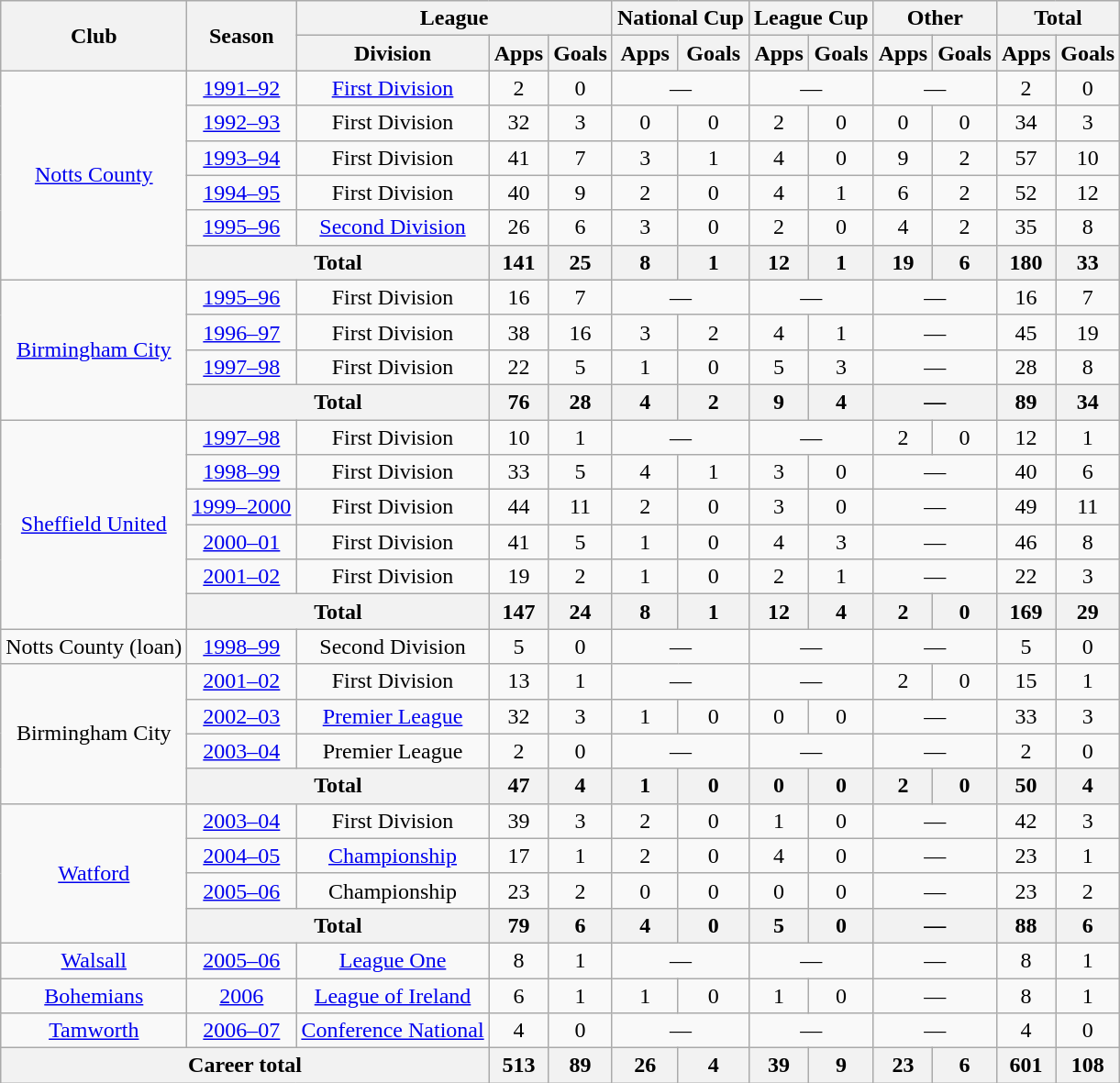<table class="wikitable" style="text-align:center">
<tr>
<th rowspan="2">Club</th>
<th rowspan="2">Season</th>
<th colspan="3">League</th>
<th colspan="2">National Cup</th>
<th colspan="2">League Cup</th>
<th colspan="2">Other</th>
<th colspan="2">Total</th>
</tr>
<tr>
<th>Division</th>
<th>Apps</th>
<th>Goals</th>
<th>Apps</th>
<th>Goals</th>
<th>Apps</th>
<th>Goals</th>
<th>Apps</th>
<th>Goals</th>
<th>Apps</th>
<th>Goals</th>
</tr>
<tr>
<td rowspan=6><a href='#'>Notts County</a></td>
<td><a href='#'>1991–92</a></td>
<td><a href='#'>First Division</a></td>
<td>2</td>
<td>0</td>
<td colspan="2">—</td>
<td colspan="2">—</td>
<td colspan="2">—</td>
<td>2</td>
<td>0</td>
</tr>
<tr>
<td><a href='#'>1992–93</a></td>
<td>First Division</td>
<td>32</td>
<td>3</td>
<td>0</td>
<td>0</td>
<td>2</td>
<td>0</td>
<td>0</td>
<td>0</td>
<td>34</td>
<td>3</td>
</tr>
<tr>
<td><a href='#'>1993–94</a></td>
<td>First Division</td>
<td>41</td>
<td>7</td>
<td>3</td>
<td>1</td>
<td>4</td>
<td>0</td>
<td>9</td>
<td>2</td>
<td>57</td>
<td>10</td>
</tr>
<tr>
<td><a href='#'>1994–95</a></td>
<td>First Division</td>
<td>40</td>
<td>9</td>
<td>2</td>
<td>0</td>
<td>4</td>
<td>1</td>
<td>6</td>
<td>2</td>
<td>52</td>
<td>12</td>
</tr>
<tr>
<td><a href='#'>1995–96</a></td>
<td><a href='#'>Second Division</a></td>
<td>26</td>
<td>6</td>
<td>3</td>
<td>0</td>
<td>2</td>
<td>0</td>
<td>4</td>
<td>2</td>
<td>35</td>
<td>8</td>
</tr>
<tr>
<th colspan="2">Total</th>
<th>141</th>
<th>25</th>
<th>8</th>
<th>1</th>
<th>12</th>
<th>1</th>
<th>19</th>
<th>6</th>
<th>180</th>
<th>33</th>
</tr>
<tr>
<td rowspan=4><a href='#'>Birmingham City</a></td>
<td><a href='#'>1995–96</a></td>
<td>First Division</td>
<td>16</td>
<td>7</td>
<td colspan="2">—</td>
<td colspan="2">—</td>
<td colspan="2">—</td>
<td>16</td>
<td>7</td>
</tr>
<tr>
<td><a href='#'>1996–97</a></td>
<td>First Division</td>
<td>38</td>
<td>16</td>
<td>3</td>
<td>2</td>
<td>4</td>
<td>1</td>
<td colspan="2">—</td>
<td>45</td>
<td>19</td>
</tr>
<tr>
<td><a href='#'>1997–98</a></td>
<td>First Division</td>
<td>22</td>
<td>5</td>
<td>1</td>
<td>0</td>
<td>5</td>
<td>3</td>
<td colspan="2">—</td>
<td>28</td>
<td>8</td>
</tr>
<tr>
<th colspan="2">Total</th>
<th>76</th>
<th>28</th>
<th>4</th>
<th>2</th>
<th>9</th>
<th>4</th>
<th colspan="2">—</th>
<th>89</th>
<th>34</th>
</tr>
<tr>
<td rowspan=6><a href='#'>Sheffield United</a></td>
<td><a href='#'>1997–98</a></td>
<td>First Division</td>
<td>10</td>
<td>1</td>
<td colspan="2">—</td>
<td colspan="2">—</td>
<td>2</td>
<td>0</td>
<td>12</td>
<td>1</td>
</tr>
<tr>
<td><a href='#'>1998–99</a></td>
<td>First Division</td>
<td>33</td>
<td>5</td>
<td>4</td>
<td>1</td>
<td>3</td>
<td>0</td>
<td colspan="2">—</td>
<td>40</td>
<td>6</td>
</tr>
<tr>
<td><a href='#'>1999–2000</a></td>
<td>First Division</td>
<td>44</td>
<td>11</td>
<td>2</td>
<td>0</td>
<td>3</td>
<td>0</td>
<td colspan="2">—</td>
<td>49</td>
<td>11</td>
</tr>
<tr>
<td><a href='#'>2000–01</a></td>
<td>First Division</td>
<td>41</td>
<td>5</td>
<td>1</td>
<td>0</td>
<td>4</td>
<td>3</td>
<td colspan="2">—</td>
<td>46</td>
<td>8</td>
</tr>
<tr>
<td><a href='#'>2001–02</a></td>
<td>First Division</td>
<td>19</td>
<td>2</td>
<td>1</td>
<td>0</td>
<td>2</td>
<td>1</td>
<td colspan="2">—</td>
<td>22</td>
<td>3</td>
</tr>
<tr>
<th colspan="2">Total</th>
<th>147</th>
<th>24</th>
<th>8</th>
<th>1</th>
<th>12</th>
<th>4</th>
<th>2</th>
<th>0</th>
<th>169</th>
<th>29</th>
</tr>
<tr>
<td>Notts County (loan)</td>
<td><a href='#'>1998–99</a></td>
<td>Second Division</td>
<td>5</td>
<td>0</td>
<td colspan="2">—</td>
<td colspan="2">—</td>
<td colspan="2">—</td>
<td>5</td>
<td>0</td>
</tr>
<tr>
<td rowspan="4">Birmingham City</td>
<td><a href='#'>2001–02</a></td>
<td>First Division</td>
<td>13</td>
<td>1</td>
<td colspan="2">—</td>
<td colspan="2">—</td>
<td>2</td>
<td>0</td>
<td>15</td>
<td>1</td>
</tr>
<tr>
<td><a href='#'>2002–03</a></td>
<td><a href='#'>Premier League</a></td>
<td>32</td>
<td>3</td>
<td>1</td>
<td>0</td>
<td>0</td>
<td>0</td>
<td colspan="2">—</td>
<td>33</td>
<td>3</td>
</tr>
<tr>
<td><a href='#'>2003–04</a></td>
<td>Premier League</td>
<td>2</td>
<td>0</td>
<td colspan="2">—</td>
<td colspan="2">—</td>
<td colspan="2">—</td>
<td>2</td>
<td>0</td>
</tr>
<tr>
<th colspan="2">Total</th>
<th>47</th>
<th>4</th>
<th>1</th>
<th>0</th>
<th>0</th>
<th>0</th>
<th>2</th>
<th>0</th>
<th>50</th>
<th>4</th>
</tr>
<tr>
<td rowspan="4"><a href='#'>Watford</a></td>
<td><a href='#'>2003–04</a></td>
<td>First Division</td>
<td>39</td>
<td>3</td>
<td>2</td>
<td>0</td>
<td>1</td>
<td>0</td>
<td colspan="2">—</td>
<td>42</td>
<td>3</td>
</tr>
<tr>
<td><a href='#'>2004–05</a></td>
<td><a href='#'>Championship</a></td>
<td>17</td>
<td>1</td>
<td>2</td>
<td>0</td>
<td>4</td>
<td>0</td>
<td colspan="2">—</td>
<td>23</td>
<td>1</td>
</tr>
<tr>
<td><a href='#'>2005–06</a></td>
<td>Championship</td>
<td>23</td>
<td>2</td>
<td>0</td>
<td>0</td>
<td>0</td>
<td>0</td>
<td colspan="2">—</td>
<td>23</td>
<td>2</td>
</tr>
<tr>
<th colspan="2">Total</th>
<th>79</th>
<th>6</th>
<th>4</th>
<th>0</th>
<th>5</th>
<th>0</th>
<th colspan="2">—</th>
<th>88</th>
<th>6</th>
</tr>
<tr>
<td><a href='#'>Walsall</a></td>
<td><a href='#'>2005–06</a></td>
<td><a href='#'>League One</a></td>
<td>8</td>
<td>1</td>
<td colspan="2">—</td>
<td colspan="2">—</td>
<td colspan="2">—</td>
<td>8</td>
<td>1</td>
</tr>
<tr>
<td><a href='#'>Bohemians</a></td>
<td><a href='#'>2006</a></td>
<td><a href='#'>League of Ireland</a></td>
<td>6</td>
<td>1</td>
<td>1</td>
<td>0</td>
<td>1</td>
<td>0</td>
<td colspan="2">—</td>
<td>8</td>
<td>1</td>
</tr>
<tr>
<td><a href='#'>Tamworth</a></td>
<td><a href='#'>2006–07</a></td>
<td><a href='#'>Conference National</a></td>
<td>4</td>
<td>0</td>
<td colspan="2">—</td>
<td colspan="2">—</td>
<td colspan="2">—</td>
<td>4</td>
<td>0</td>
</tr>
<tr>
<th colspan="3">Career total</th>
<th>513</th>
<th>89</th>
<th>26</th>
<th>4</th>
<th>39</th>
<th>9</th>
<th>23</th>
<th>6</th>
<th>601</th>
<th>108</th>
</tr>
</table>
